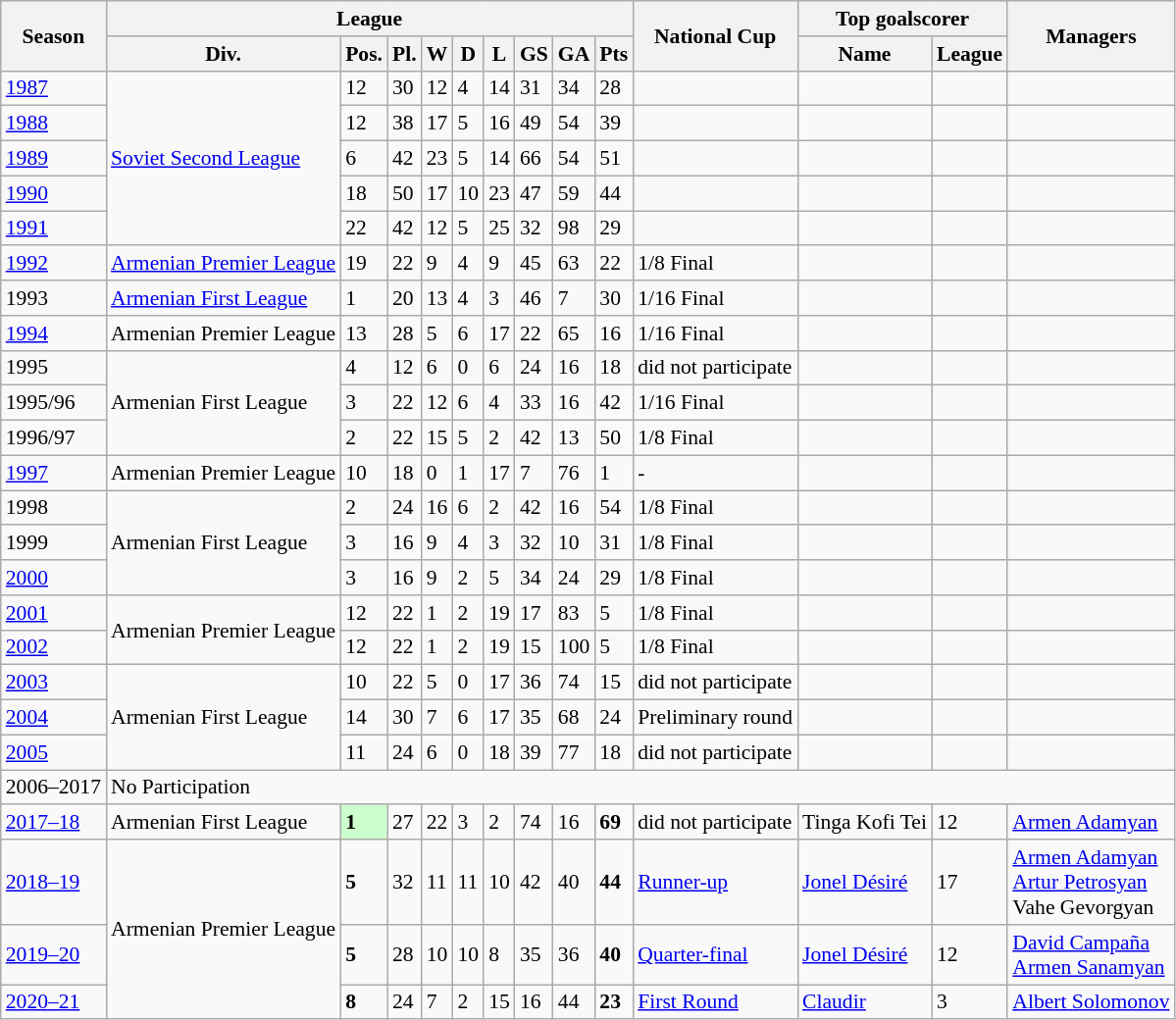<table class="wikitable mw-collapsible mw-collapsed"  style="font-size:90%; text-align:left;">
<tr>
<th rowspan="2">Season</th>
<th colspan="9">League</th>
<th rowspan="2">National Cup</th>
<th colspan="2">Top goalscorer</th>
<th rowspan="2">Managers</th>
</tr>
<tr>
<th>Div.</th>
<th>Pos.</th>
<th>Pl.</th>
<th>W</th>
<th>D</th>
<th>L</th>
<th>GS</th>
<th>GA</th>
<th>Pts</th>
<th>Name</th>
<th>League</th>
</tr>
<tr>
<td><a href='#'>1987</a></td>
<td rowspan="5"><a href='#'>Soviet Second League</a></td>
<td>12</td>
<td>30</td>
<td>12</td>
<td>4</td>
<td>14</td>
<td>31</td>
<td>34</td>
<td>28</td>
<td></td>
<td></td>
<td></td>
<td></td>
</tr>
<tr>
<td><a href='#'>1988</a></td>
<td>12</td>
<td>38</td>
<td>17</td>
<td>5</td>
<td>16</td>
<td>49</td>
<td>54</td>
<td>39</td>
<td></td>
<td></td>
<td></td>
<td></td>
</tr>
<tr>
<td><a href='#'>1989</a></td>
<td>6</td>
<td>42</td>
<td>23</td>
<td>5</td>
<td>14</td>
<td>66</td>
<td>54</td>
<td>51</td>
<td></td>
<td></td>
<td></td>
<td></td>
</tr>
<tr>
<td><a href='#'>1990</a></td>
<td>18</td>
<td>50</td>
<td>17</td>
<td>10</td>
<td>23</td>
<td>47</td>
<td>59</td>
<td>44</td>
<td></td>
<td></td>
<td></td>
<td></td>
</tr>
<tr>
<td><a href='#'>1991</a></td>
<td>22</td>
<td>42</td>
<td>12</td>
<td>5</td>
<td>25</td>
<td>32</td>
<td>98</td>
<td>29</td>
<td></td>
<td></td>
<td></td>
<td></td>
</tr>
<tr>
<td><a href='#'>1992</a></td>
<td><a href='#'>Armenian Premier League</a></td>
<td>19</td>
<td>22</td>
<td>9</td>
<td>4</td>
<td>9</td>
<td>45</td>
<td>63</td>
<td>22</td>
<td>1/8 Final</td>
<td></td>
<td></td>
<td></td>
</tr>
<tr>
<td>1993</td>
<td><a href='#'>Armenian First League</a></td>
<td>1</td>
<td>20</td>
<td>13</td>
<td>4</td>
<td>3</td>
<td>46</td>
<td>7</td>
<td>30</td>
<td>1/16 Final</td>
<td></td>
<td></td>
<td></td>
</tr>
<tr>
<td><a href='#'>1994</a></td>
<td>Armenian Premier League</td>
<td>13</td>
<td>28</td>
<td>5</td>
<td>6</td>
<td>17</td>
<td>22</td>
<td>65</td>
<td>16</td>
<td>1/16 Final</td>
<td></td>
<td></td>
<td></td>
</tr>
<tr>
<td>1995</td>
<td rowspan="3">Armenian First League</td>
<td>4</td>
<td>12</td>
<td>6</td>
<td>0</td>
<td>6</td>
<td>24</td>
<td>16</td>
<td>18</td>
<td>did not participate</td>
<td></td>
<td></td>
<td></td>
</tr>
<tr>
<td>1995/96</td>
<td>3</td>
<td>22</td>
<td>12</td>
<td>6</td>
<td>4</td>
<td>33</td>
<td>16</td>
<td>42</td>
<td>1/16 Final</td>
<td></td>
<td></td>
<td></td>
</tr>
<tr>
<td>1996/97</td>
<td>2</td>
<td>22</td>
<td>15</td>
<td>5</td>
<td>2</td>
<td>42</td>
<td>13</td>
<td>50</td>
<td>1/8 Final</td>
<td></td>
<td></td>
<td></td>
</tr>
<tr>
<td><a href='#'>1997</a></td>
<td>Armenian Premier League</td>
<td>10</td>
<td>18</td>
<td>0</td>
<td>1</td>
<td>17</td>
<td>7</td>
<td>76</td>
<td>1</td>
<td>-</td>
<td></td>
<td></td>
<td></td>
</tr>
<tr>
<td>1998</td>
<td rowspan="3">Armenian First League</td>
<td>2</td>
<td>24</td>
<td>16</td>
<td>6</td>
<td>2</td>
<td>42</td>
<td>16</td>
<td>54</td>
<td>1/8 Final</td>
<td></td>
<td></td>
<td></td>
</tr>
<tr>
<td>1999</td>
<td>3</td>
<td>16</td>
<td>9</td>
<td>4</td>
<td>3</td>
<td>32</td>
<td>10</td>
<td>31</td>
<td>1/8 Final</td>
<td></td>
<td></td>
<td></td>
</tr>
<tr>
<td><a href='#'>2000</a></td>
<td>3</td>
<td>16</td>
<td>9</td>
<td>2</td>
<td>5</td>
<td>34</td>
<td>24</td>
<td>29</td>
<td>1/8 Final</td>
<td></td>
<td></td>
<td></td>
</tr>
<tr>
<td><a href='#'>2001</a></td>
<td rowspan="2">Armenian Premier League</td>
<td>12</td>
<td>22</td>
<td>1</td>
<td>2</td>
<td>19</td>
<td>17</td>
<td>83</td>
<td>5</td>
<td>1/8 Final</td>
<td></td>
<td></td>
<td></td>
</tr>
<tr>
<td><a href='#'>2002</a></td>
<td>12</td>
<td>22</td>
<td>1</td>
<td>2</td>
<td>19</td>
<td>15</td>
<td>100</td>
<td>5</td>
<td>1/8 Final</td>
<td></td>
<td></td>
<td></td>
</tr>
<tr>
<td><a href='#'>2003</a></td>
<td rowspan="3">Armenian First League</td>
<td>10</td>
<td>22</td>
<td>5</td>
<td>0</td>
<td>17</td>
<td>36</td>
<td>74</td>
<td>15</td>
<td>did not participate</td>
<td></td>
<td></td>
<td></td>
</tr>
<tr>
<td><a href='#'>2004</a></td>
<td>14</td>
<td>30</td>
<td>7</td>
<td>6</td>
<td>17</td>
<td>35</td>
<td>68</td>
<td>24</td>
<td>Preliminary round</td>
<td></td>
<td></td>
<td></td>
</tr>
<tr>
<td><a href='#'>2005</a></td>
<td>11</td>
<td>24</td>
<td>6</td>
<td>0</td>
<td>18</td>
<td>39</td>
<td>77</td>
<td>18</td>
<td>did not participate</td>
<td></td>
<td></td>
<td></td>
</tr>
<tr>
<td>2006–2017</td>
<td colspan="14">No Participation</td>
</tr>
<tr>
<td><a href='#'>2017–18</a></td>
<td>Armenian First League</td>
<td style="background:#ccffcc;"><strong>1</strong></td>
<td>27</td>
<td>22</td>
<td>3</td>
<td>2</td>
<td>74</td>
<td>16</td>
<td><strong>69</strong></td>
<td>did not participate</td>
<td> Tinga Kofi Tei</td>
<td>12</td>
<td> <a href='#'>Armen Adamyan</a></td>
</tr>
<tr>
<td><a href='#'>2018–19</a></td>
<td rowspan="3">Armenian Premier League</td>
<td><strong>5</strong></td>
<td>32</td>
<td>11</td>
<td>11</td>
<td>10</td>
<td>42</td>
<td>40</td>
<td><strong>44</strong></td>
<td><a href='#'>Runner-up</a></td>
<td> <a href='#'>Jonel Désiré</a></td>
<td>17</td>
<td> <a href='#'>Armen Adamyan</a><br> <a href='#'>Artur Petrosyan</a><br> Vahe Gevorgyan</td>
</tr>
<tr>
<td><a href='#'>2019–20</a></td>
<td><strong>5</strong></td>
<td>28</td>
<td>10</td>
<td>10</td>
<td>8</td>
<td>35</td>
<td>36</td>
<td><strong>40</strong></td>
<td><a href='#'>Quarter-final</a></td>
<td> <a href='#'>Jonel Désiré</a></td>
<td>12</td>
<td> <a href='#'>David Campaña</a> <br>  <a href='#'>Armen Sanamyan</a> </td>
</tr>
<tr>
<td><a href='#'>2020–21</a></td>
<td><strong>8</strong></td>
<td>24</td>
<td>7</td>
<td>2</td>
<td>15</td>
<td>16</td>
<td>44</td>
<td><strong>23</strong></td>
<td><a href='#'>First Round</a></td>
<td> <a href='#'>Claudir</a></td>
<td>3</td>
<td> <a href='#'>Albert Solomonov</a></td>
</tr>
</table>
